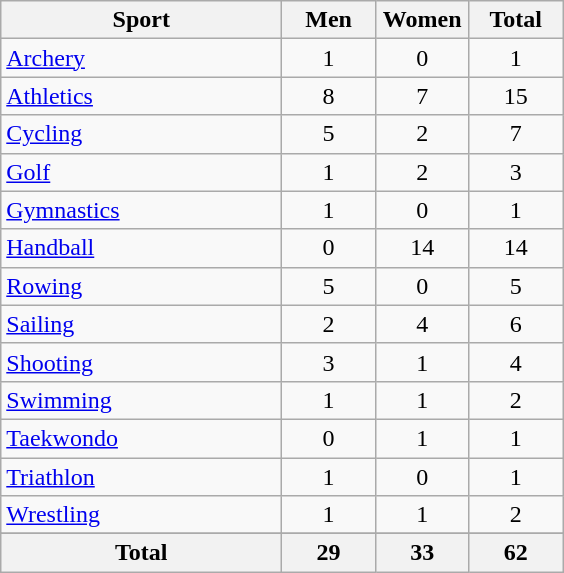<table class="wikitable sortable" style="text-align:center;">
<tr>
<th width=180>Sport</th>
<th width=55>Men</th>
<th width=55>Women</th>
<th width=55>Total</th>
</tr>
<tr>
<td align=left><a href='#'>Archery</a></td>
<td>1</td>
<td>0</td>
<td>1</td>
</tr>
<tr>
<td align=left><a href='#'>Athletics</a></td>
<td>8</td>
<td>7</td>
<td>15</td>
</tr>
<tr>
<td align=left><a href='#'>Cycling</a></td>
<td>5</td>
<td>2</td>
<td>7</td>
</tr>
<tr>
<td align=left><a href='#'>Golf</a></td>
<td>1</td>
<td>2</td>
<td>3</td>
</tr>
<tr>
<td align=left><a href='#'>Gymnastics</a></td>
<td>1</td>
<td>0</td>
<td>1</td>
</tr>
<tr>
<td align=left><a href='#'>Handball</a></td>
<td>0</td>
<td>14</td>
<td>14</td>
</tr>
<tr>
<td align=left><a href='#'>Rowing</a></td>
<td>5</td>
<td>0</td>
<td>5</td>
</tr>
<tr>
<td align=left><a href='#'>Sailing</a></td>
<td>2</td>
<td>4</td>
<td>6</td>
</tr>
<tr>
<td align=left><a href='#'>Shooting</a></td>
<td>3</td>
<td>1</td>
<td>4</td>
</tr>
<tr>
<td align=left><a href='#'>Swimming</a></td>
<td>1</td>
<td>1</td>
<td>2</td>
</tr>
<tr>
<td align=left><a href='#'>Taekwondo</a></td>
<td>0</td>
<td>1</td>
<td>1</td>
</tr>
<tr>
<td align=left><a href='#'>Triathlon</a></td>
<td>1</td>
<td>0</td>
<td>1</td>
</tr>
<tr>
<td align=left><a href='#'>Wrestling</a></td>
<td>1</td>
<td>1</td>
<td>2</td>
</tr>
<tr>
</tr>
<tr class="sortbottom">
<th>Total</th>
<th>29</th>
<th>33</th>
<th>62</th>
</tr>
</table>
